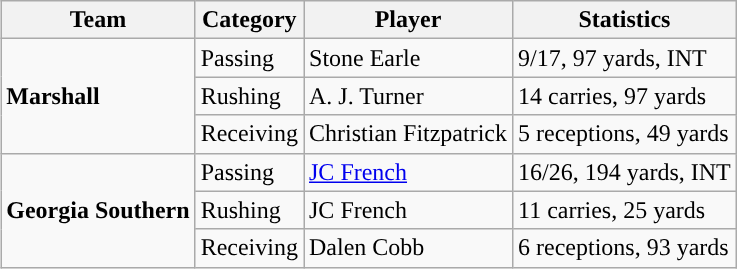<table class="wikitable" style="float: right;">
<tr>
<th>Team</th>
<th>Category</th>
<th>Player</th>
<th>Statistics</th>
</tr>
<tr>
<td rowspan=3><strong>Marshall</strong></td>
<td>Passing</td>
<td>Stone Earle</td>
<td>9/17, 97 yards, INT</td>
</tr>
<tr>
<td>Rushing</td>
<td>A. J. Turner</td>
<td>14 carries, 97 yards</td>
</tr>
<tr>
<td>Receiving</td>
<td>Christian Fitzpatrick</td>
<td>5 receptions, 49 yards</td>
</tr>
<tr>
<td rowspan=3><strong>Georgia Southern</strong></td>
<td>Passing</td>
<td><a href='#'>JC French</a></td>
<td>16/26, 194 yards, INT</td>
</tr>
<tr>
<td>Rushing</td>
<td>JC French</td>
<td>11 carries, 25 yards</td>
</tr>
<tr>
<td>Receiving</td>
<td>Dalen Cobb</td>
<td>6 receptions, 93 yards</td>
</tr>
</table>
